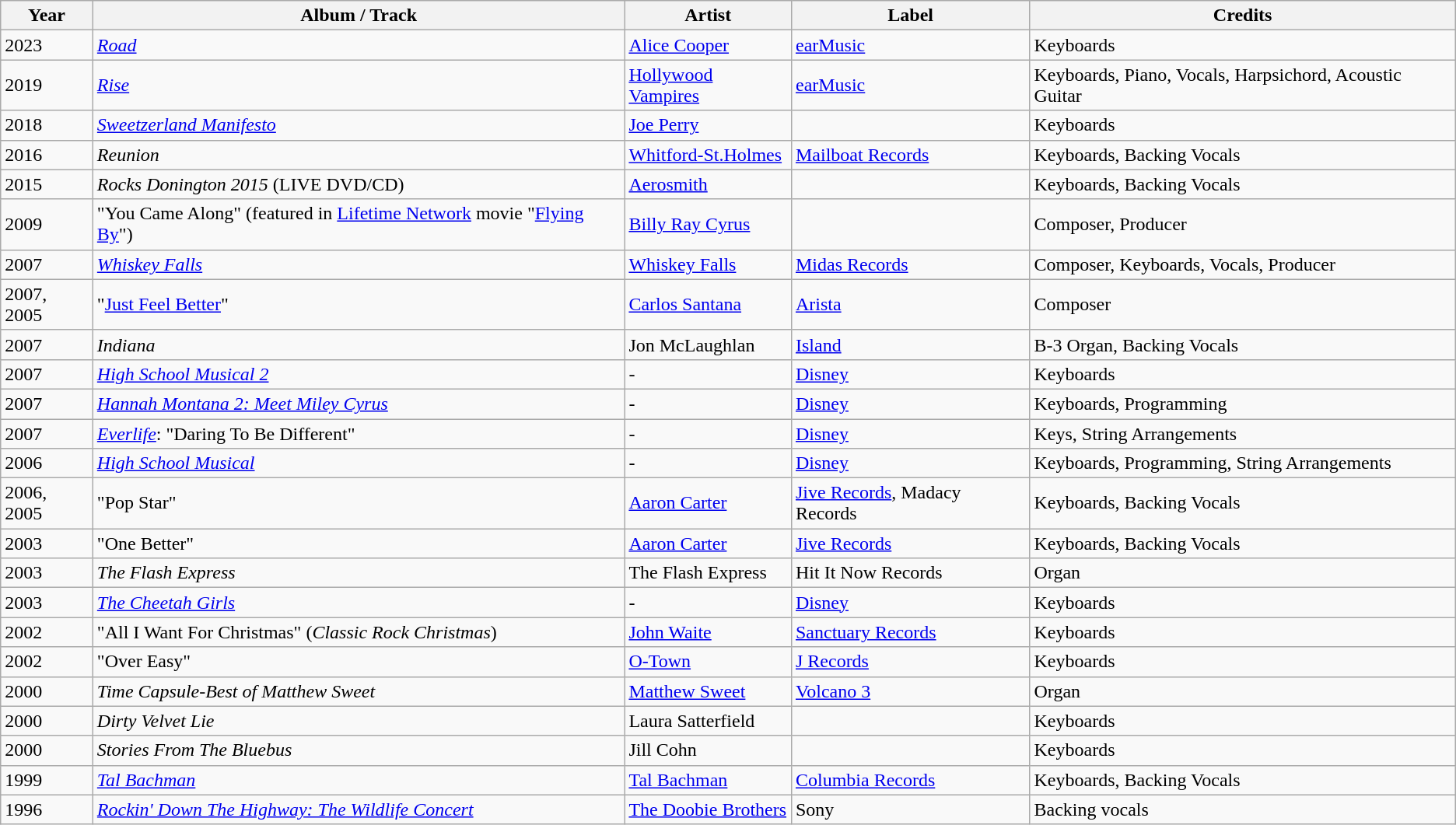<table class="wikitable">
<tr>
<th>Year</th>
<th>Album / Track</th>
<th>Artist</th>
<th>Label</th>
<th>Credits</th>
</tr>
<tr>
<td>2023</td>
<td><em><a href='#'>Road</a></em></td>
<td><a href='#'>Alice Cooper</a></td>
<td><a href='#'>earMusic</a></td>
<td>Keyboards</td>
</tr>
<tr>
<td>2019</td>
<td><em><a href='#'>Rise</a></em></td>
<td><a href='#'>Hollywood Vampires</a></td>
<td><a href='#'>earMusic</a></td>
<td>Keyboards, Piano, Vocals, Harpsichord, Acoustic Guitar</td>
</tr>
<tr>
<td>2018</td>
<td><em><a href='#'>Sweetzerland Manifesto</a></em></td>
<td><a href='#'>Joe Perry</a></td>
<td></td>
<td>Keyboards</td>
</tr>
<tr>
<td>2016</td>
<td><em>Reunion</em></td>
<td><a href='#'>Whitford-St.Holmes</a></td>
<td><a href='#'>Mailboat Records</a></td>
<td>Keyboards, Backing Vocals</td>
</tr>
<tr>
<td>2015</td>
<td><em>Rocks Donington 2015</em>  (LIVE DVD/CD)</td>
<td><a href='#'>Aerosmith</a></td>
<td></td>
<td>Keyboards, Backing Vocals</td>
</tr>
<tr>
<td>2009</td>
<td>"You Came Along" (featured in <a href='#'>Lifetime Network</a> movie "<a href='#'>Flying By</a>")</td>
<td><a href='#'>Billy Ray Cyrus</a></td>
<td></td>
<td>Composer, Producer</td>
</tr>
<tr>
<td>2007</td>
<td><a href='#'><em>Whiskey Falls</em></a></td>
<td><a href='#'>Whiskey Falls</a></td>
<td><a href='#'>Midas Records</a></td>
<td>Composer, Keyboards, Vocals, Producer</td>
</tr>
<tr>
<td>2007, 2005</td>
<td>"<a href='#'>Just Feel Better</a>"</td>
<td><a href='#'>Carlos Santana</a></td>
<td><a href='#'>Arista</a></td>
<td>Composer</td>
</tr>
<tr>
<td>2007</td>
<td><em>Indiana</em></td>
<td>Jon McLaughlan</td>
<td><a href='#'>Island</a></td>
<td>B-3 Organ, Backing Vocals</td>
</tr>
<tr>
<td>2007</td>
<td><em><a href='#'>High School Musical 2</a></em></td>
<td>-</td>
<td><a href='#'>Disney</a></td>
<td>Keyboards</td>
</tr>
<tr>
<td>2007</td>
<td><em><a href='#'>Hannah Montana 2: Meet Miley Cyrus</a></em></td>
<td>-</td>
<td><a href='#'>Disney</a></td>
<td>Keyboards, Programming</td>
</tr>
<tr>
<td>2007</td>
<td><a href='#'><em>Everlife</em></a>: "Daring To Be Different"</td>
<td>-</td>
<td><a href='#'>Disney</a></td>
<td>Keys, String Arrangements</td>
</tr>
<tr>
<td>2006</td>
<td><em><a href='#'>High School Musical</a></em></td>
<td>-</td>
<td><a href='#'>Disney</a></td>
<td>Keyboards, Programming, String Arrangements</td>
</tr>
<tr>
<td>2006, 2005</td>
<td>"Pop Star"</td>
<td><a href='#'>Aaron Carter</a></td>
<td><a href='#'>Jive Records</a>, Madacy Records</td>
<td>Keyboards, Backing Vocals</td>
</tr>
<tr>
<td>2003</td>
<td>"One Better"</td>
<td><a href='#'>Aaron Carter</a></td>
<td><a href='#'>Jive Records</a></td>
<td>Keyboards, Backing Vocals</td>
</tr>
<tr>
<td>2003</td>
<td><em>The Flash Express</em></td>
<td>The Flash Express</td>
<td>Hit It Now Records</td>
<td>Organ</td>
</tr>
<tr>
<td>2003</td>
<td><em><a href='#'>The Cheetah Girls</a></em></td>
<td>-</td>
<td><a href='#'>Disney</a></td>
<td>Keyboards</td>
</tr>
<tr>
<td>2002</td>
<td>"All I Want For Christmas" (<em>Classic Rock Christmas</em>)</td>
<td><a href='#'>John Waite</a></td>
<td><a href='#'>Sanctuary Records</a></td>
<td>Keyboards</td>
</tr>
<tr>
<td>2002</td>
<td>"Over Easy"</td>
<td><a href='#'>O-Town</a></td>
<td><a href='#'>J Records</a></td>
<td>Keyboards</td>
</tr>
<tr>
<td>2000</td>
<td><em>Time Capsule-Best of Matthew Sweet</em></td>
<td><a href='#'>Matthew Sweet</a></td>
<td><a href='#'>Volcano 3</a></td>
<td>Organ</td>
</tr>
<tr>
<td>2000</td>
<td><em>Dirty Velvet Lie</em></td>
<td>Laura Satterfield</td>
<td></td>
<td>Keyboards</td>
</tr>
<tr>
<td>2000</td>
<td><em>Stories From The Bluebus</em></td>
<td>Jill Cohn</td>
<td></td>
<td>Keyboards</td>
</tr>
<tr>
<td>1999</td>
<td><em><a href='#'>Tal Bachman</a></em></td>
<td><a href='#'>Tal Bachman</a></td>
<td><a href='#'>Columbia Records</a></td>
<td>Keyboards, Backing Vocals</td>
</tr>
<tr>
<td>1996</td>
<td><em><a href='#'>Rockin' Down The Highway: The Wildlife Concert</a></em></td>
<td><a href='#'>The Doobie Brothers</a></td>
<td>Sony</td>
<td>Backing vocals</td>
</tr>
</table>
